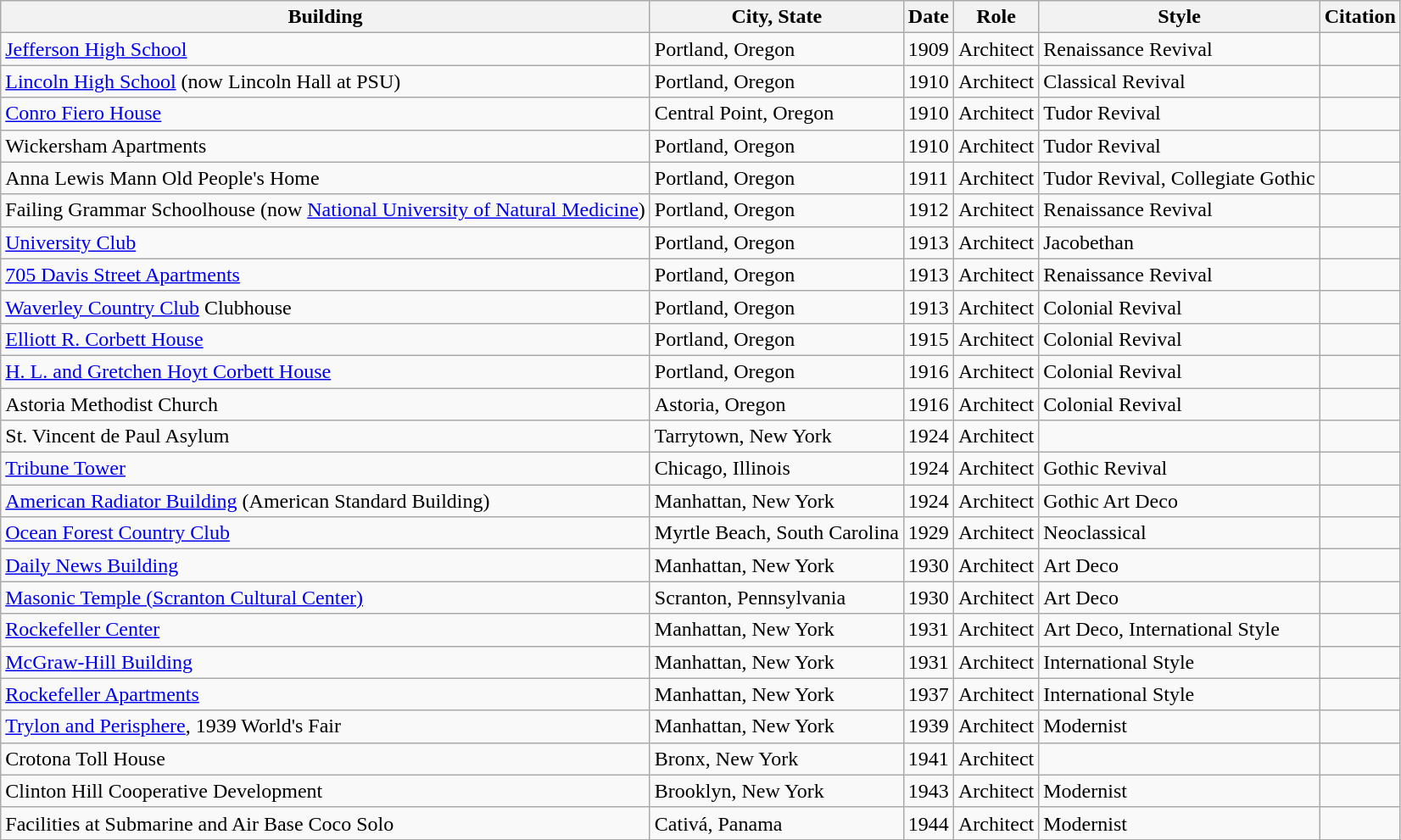<table class="wikitable">
<tr>
<th>Building</th>
<th>City, State</th>
<th>Date</th>
<th>Role</th>
<th>Style</th>
<th>Citation</th>
</tr>
<tr>
<td><a href='#'>Jefferson High School</a></td>
<td>Portland, Oregon</td>
<td>1909</td>
<td>Architect</td>
<td>Renaissance Revival</td>
<td></td>
</tr>
<tr>
<td><a href='#'>Lincoln High School</a> (now Lincoln Hall at PSU)</td>
<td>Portland, Oregon</td>
<td>1910</td>
<td>Architect</td>
<td>Classical Revival</td>
<td></td>
</tr>
<tr>
<td><a href='#'>Conro Fiero House</a></td>
<td>Central Point, Oregon</td>
<td>1910</td>
<td>Architect</td>
<td>Tudor Revival</td>
<td></td>
</tr>
<tr>
<td>Wickersham Apartments</td>
<td>Portland, Oregon</td>
<td>1910</td>
<td>Architect</td>
<td>Tudor Revival</td>
<td></td>
</tr>
<tr>
<td>Anna Lewis Mann Old People's Home</td>
<td>Portland, Oregon</td>
<td>1911</td>
<td>Architect</td>
<td>Tudor Revival, Collegiate Gothic</td>
<td></td>
</tr>
<tr>
<td>Failing Grammar Schoolhouse (now <a href='#'>National University of Natural Medicine</a>)</td>
<td>Portland, Oregon</td>
<td>1912</td>
<td>Architect</td>
<td>Renaissance Revival</td>
<td></td>
</tr>
<tr>
<td><a href='#'>University Club</a></td>
<td>Portland, Oregon</td>
<td>1913</td>
<td>Architect</td>
<td>Jacobethan</td>
<td></td>
</tr>
<tr>
<td><a href='#'>705 Davis Street Apartments</a></td>
<td>Portland, Oregon</td>
<td>1913</td>
<td>Architect</td>
<td>Renaissance Revival</td>
<td></td>
</tr>
<tr>
<td><a href='#'>Waverley Country Club</a> Clubhouse</td>
<td>Portland, Oregon</td>
<td>1913</td>
<td>Architect</td>
<td>Colonial Revival</td>
<td></td>
</tr>
<tr>
<td><a href='#'>Elliott R. Corbett House</a></td>
<td>Portland, Oregon</td>
<td>1915</td>
<td>Architect</td>
<td>Colonial Revival</td>
<td></td>
</tr>
<tr>
<td><a href='#'>H. L. and Gretchen Hoyt Corbett House</a></td>
<td>Portland, Oregon</td>
<td>1916</td>
<td>Architect</td>
<td>Colonial Revival</td>
<td></td>
</tr>
<tr>
<td>Astoria Methodist Church</td>
<td>Astoria, Oregon</td>
<td>1916</td>
<td>Architect</td>
<td>Colonial Revival</td>
<td></td>
</tr>
<tr>
<td>St. Vincent de Paul Asylum</td>
<td>Tarrytown, New York</td>
<td>1924</td>
<td>Architect</td>
<td></td>
<td></td>
</tr>
<tr>
<td><a href='#'>Tribune Tower</a></td>
<td>Chicago, Illinois</td>
<td>1924</td>
<td>Architect</td>
<td>Gothic Revival</td>
<td></td>
</tr>
<tr>
<td><a href='#'>American Radiator Building</a> (American Standard Building)</td>
<td>Manhattan, New York</td>
<td>1924</td>
<td>Architect</td>
<td>Gothic Art Deco</td>
<td></td>
</tr>
<tr>
<td><a href='#'>Ocean Forest Country Club</a></td>
<td>Myrtle Beach, South Carolina</td>
<td>1929</td>
<td>Architect</td>
<td>Neoclassical</td>
<td></td>
</tr>
<tr>
<td><a href='#'>Daily News Building</a></td>
<td>Manhattan, New York</td>
<td>1930</td>
<td>Architect</td>
<td>Art Deco</td>
<td></td>
</tr>
<tr>
<td><a href='#'>Masonic Temple (Scranton Cultural Center)</a></td>
<td>Scranton, Pennsylvania</td>
<td>1930</td>
<td>Architect</td>
<td>Art Deco</td>
<td></td>
</tr>
<tr>
<td><a href='#'>Rockefeller Center</a></td>
<td>Manhattan, New York</td>
<td>1931</td>
<td>Architect</td>
<td>Art Deco, International Style</td>
<td></td>
</tr>
<tr>
<td><a href='#'>McGraw-Hill Building</a></td>
<td>Manhattan, New York</td>
<td>1931</td>
<td>Architect</td>
<td>International Style</td>
<td></td>
</tr>
<tr>
<td><a href='#'>Rockefeller Apartments</a></td>
<td>Manhattan, New York</td>
<td>1937</td>
<td>Architect</td>
<td>International Style</td>
<td></td>
</tr>
<tr>
<td><a href='#'>Trylon and Perisphere</a>, 1939 World's Fair</td>
<td>Manhattan, New York</td>
<td>1939</td>
<td>Architect</td>
<td>Modernist</td>
<td></td>
</tr>
<tr>
<td>Crotona Toll House</td>
<td>Bronx, New York</td>
<td>1941</td>
<td>Architect</td>
<td></td>
<td></td>
</tr>
<tr>
<td>Clinton Hill Cooperative Development</td>
<td>Brooklyn, New York</td>
<td>1943</td>
<td>Architect</td>
<td>Modernist</td>
<td></td>
</tr>
<tr>
<td>Facilities at Submarine and Air Base Coco Solo</td>
<td>Cativá, Panama</td>
<td>1944</td>
<td>Architect</td>
<td>Modernist</td>
<td></td>
</tr>
</table>
